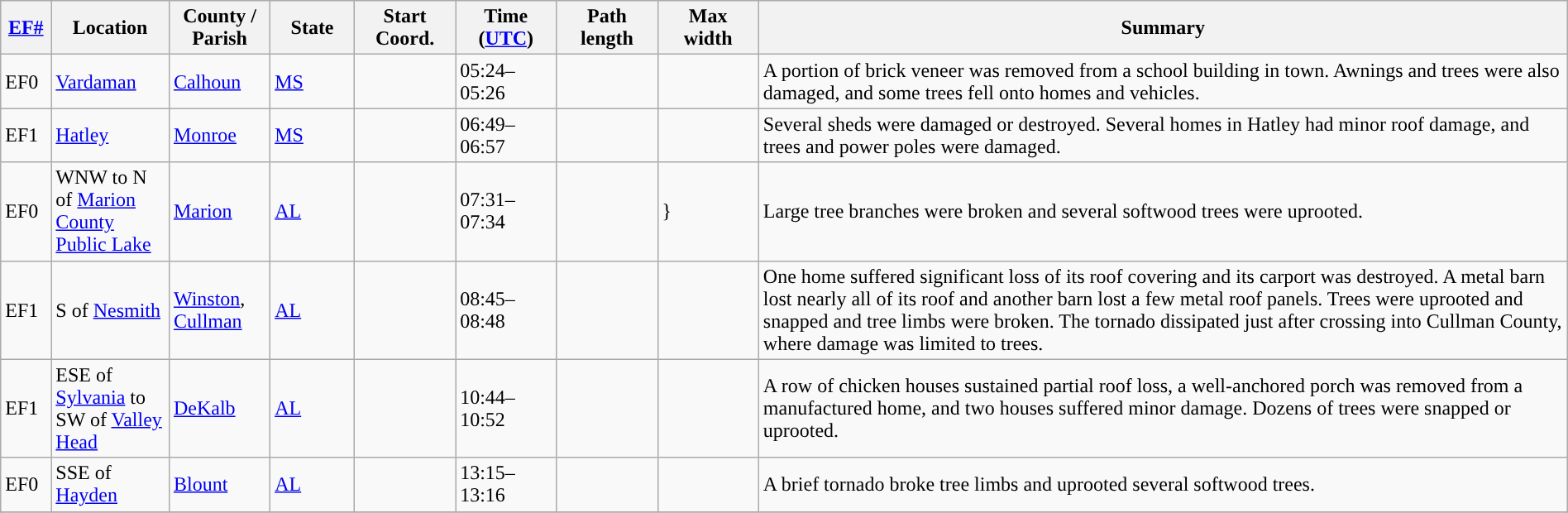<table class="wikitable sortable" style="width:100%;">
<tr>
<th scope="col"  style="width:3%; text-align:center;"><a href='#'>EF#</a></th>
<th scope="col"  style="width:7%; text-align:center;" class="unsortable">Location</th>
<th scope="col"  style="width:6%; text-align:center;" class="unsortable">County / Parish</th>
<th scope="col"  style="width:5%; text-align:center;">State</th>
<th scope="col"  style="width:6%; text-align:center;">Start Coord.</th>
<th scope="col"  style="width:6%; text-align:center;">Time (<a href='#'>UTC</a>)</th>
<th scope="col"  style="width:6%; text-align:center;">Path length</th>
<th scope="col"  style="width:6%; text-align:center;">Max width</th>
<th scope="col" class="unsortable" style="width:48%; text-align:center;">Summary</th>
</tr>
<tr>
<td>EF0</td>
<td><a href='#'>Vardaman</a></td>
<td><a href='#'>Calhoun</a></td>
<td><a href='#'>MS</a></td>
<td></td>
<td>05:24–05:26</td>
<td></td>
<td></td>
<td>A portion of brick veneer was removed from a school building in town. Awnings and trees were also damaged, and some trees fell onto homes and vehicles.</td>
</tr>
<tr>
<td>EF1</td>
<td><a href='#'>Hatley</a></td>
<td><a href='#'>Monroe</a></td>
<td><a href='#'>MS</a></td>
<td></td>
<td>06:49–06:57</td>
<td></td>
<td></td>
<td>Several sheds were damaged or destroyed. Several homes in Hatley had minor roof damage, and trees and power poles were damaged.</td>
</tr>
<tr>
<td>EF0</td>
<td>WNW to N of <a href='#'>Marion County Public Lake</a></td>
<td><a href='#'>Marion</a></td>
<td><a href='#'>AL</a></td>
<td></td>
<td>07:31–07:34</td>
<td></td>
<td>}</td>
<td>Large tree branches were broken and several softwood trees were uprooted.</td>
</tr>
<tr>
<td>EF1</td>
<td>S of <a href='#'>Nesmith</a></td>
<td><a href='#'>Winston</a>, <a href='#'>Cullman</a></td>
<td><a href='#'>AL</a></td>
<td></td>
<td>08:45–08:48</td>
<td></td>
<td></td>
<td>One home suffered significant loss of its roof covering and its carport was destroyed. A metal barn lost nearly all of its roof and another barn lost a few metal roof panels. Trees were uprooted and snapped and tree limbs were broken. The tornado dissipated just after crossing into Cullman County, where damage was limited to trees.</td>
</tr>
<tr>
<td>EF1</td>
<td>ESE of <a href='#'>Sylvania</a> to SW of <a href='#'>Valley Head</a></td>
<td><a href='#'>DeKalb</a></td>
<td><a href='#'>AL</a></td>
<td></td>
<td>10:44–10:52</td>
<td></td>
<td></td>
<td>A row of chicken houses sustained partial roof loss, a well-anchored porch was removed from a manufactured home, and two houses suffered minor damage. Dozens of trees were snapped or uprooted.</td>
</tr>
<tr>
<td>EF0</td>
<td>SSE of <a href='#'>Hayden</a></td>
<td><a href='#'>Blount</a></td>
<td><a href='#'>AL</a></td>
<td></td>
<td>13:15–13:16</td>
<td></td>
<td></td>
<td>A brief tornado broke tree limbs and uprooted several softwood trees.</td>
</tr>
<tr>
</tr>
</table>
